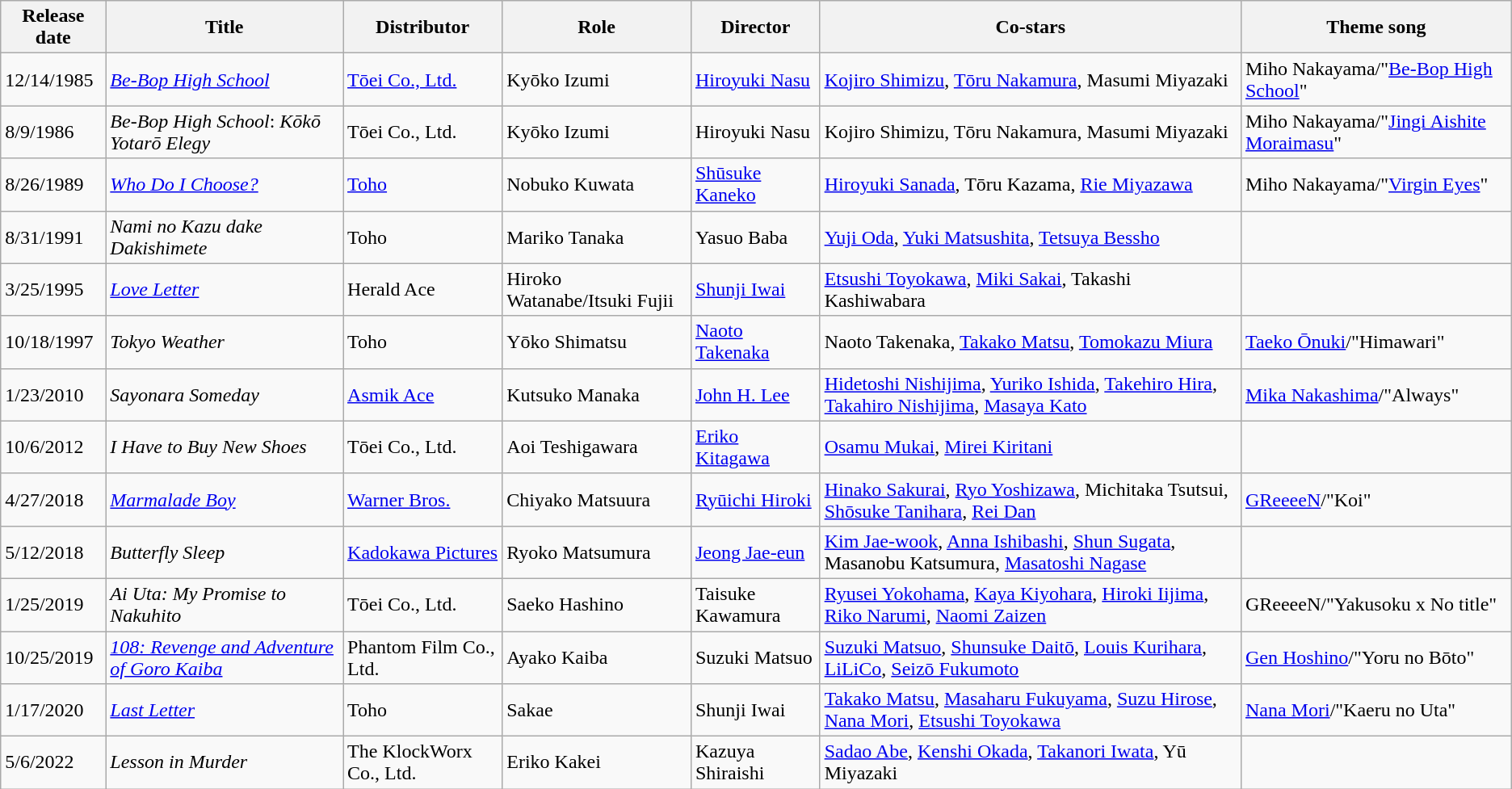<table class=wikitable>
<tr>
<th>Release date</th>
<th>Title</th>
<th>Distributor</th>
<th>Role</th>
<th>Director</th>
<th>Co-stars</th>
<th>Theme song</th>
</tr>
<tr>
<td>12/14/1985</td>
<td><em><a href='#'>Be-Bop High School</a></em></td>
<td><a href='#'>Tōei Co., Ltd.</a></td>
<td>Kyōko Izumi</td>
<td><a href='#'>Hiroyuki Nasu</a></td>
<td><a href='#'>Kojiro Shimizu</a>, <a href='#'>Tōru Nakamura</a>, Masumi Miyazaki</td>
<td>Miho Nakayama/"<a href='#'>Be-Bop High School</a>"</td>
</tr>
<tr>
<td>8/9/1986</td>
<td><em>Be-Bop High School</em>: <em>Kōkō Yotarō Elegy</em></td>
<td>Tōei Co., Ltd.</td>
<td>Kyōko Izumi</td>
<td>Hiroyuki Nasu</td>
<td>Kojiro Shimizu, Tōru Nakamura, Masumi Miyazaki</td>
<td>Miho Nakayama/"<a href='#'>Jingi Aishite Moraimasu</a>"</td>
</tr>
<tr>
<td>8/26/1989</td>
<td><em><a href='#'>Who Do I Choose?</a></em></td>
<td><a href='#'>Toho</a></td>
<td>Nobuko Kuwata</td>
<td><a href='#'>Shūsuke Kaneko</a></td>
<td><a href='#'>Hiroyuki Sanada</a>, Tōru Kazama, <a href='#'>Rie Miyazawa</a></td>
<td>Miho Nakayama/"<a href='#'>Virgin Eyes</a>"</td>
</tr>
<tr>
<td>8/31/1991</td>
<td><em>Nami no Kazu dake Dakishimete</em></td>
<td>Toho</td>
<td>Mariko Tanaka</td>
<td>Yasuo Baba</td>
<td><a href='#'>Yuji Oda</a>, <a href='#'>Yuki Matsushita</a>, <a href='#'>Tetsuya Bessho</a></td>
<td></td>
</tr>
<tr>
<td>3/25/1995</td>
<td><em><a href='#'>Love Letter</a></em></td>
<td>Herald Ace</td>
<td>Hiroko Watanabe/Itsuki Fujii</td>
<td><a href='#'>Shunji Iwai</a></td>
<td><a href='#'>Etsushi Toyokawa</a>, <a href='#'>Miki Sakai</a>, Takashi Kashiwabara</td>
<td></td>
</tr>
<tr>
<td>10/18/1997</td>
<td><em>Tokyo Weather</em></td>
<td>Toho</td>
<td>Yōko Shimatsu</td>
<td><a href='#'>Naoto Takenaka</a></td>
<td>Naoto Takenaka, <a href='#'>Takako Matsu</a>, <a href='#'>Tomokazu Miura</a></td>
<td><a href='#'>Taeko Ōnuki</a>/"Himawari"</td>
</tr>
<tr>
<td>1/23/2010</td>
<td><em>Sayonara Someday</em></td>
<td><a href='#'>Asmik Ace</a></td>
<td>Kutsuko Manaka</td>
<td><a href='#'>John H. Lee</a></td>
<td><a href='#'>Hidetoshi Nishijima</a>, <a href='#'>Yuriko Ishida</a>, <a href='#'>Takehiro Hira</a>, <a href='#'>Takahiro Nishijima</a>, <a href='#'>Masaya Kato</a></td>
<td><a href='#'>Mika Nakashima</a>/"Always"</td>
</tr>
<tr>
<td>10/6/2012</td>
<td><em>I Have to Buy New Shoes</em></td>
<td>Tōei Co., Ltd.</td>
<td>Aoi Teshigawara</td>
<td><a href='#'>Eriko Kitagawa</a></td>
<td><a href='#'>Osamu Mukai</a>, <a href='#'>Mirei Kiritani</a></td>
<td></td>
</tr>
<tr>
<td>4/27/2018</td>
<td><em><a href='#'>Marmalade Boy</a></em></td>
<td><a href='#'>Warner Bros.</a></td>
<td>Chiyako Matsuura</td>
<td><a href='#'>Ryūichi Hiroki</a></td>
<td><a href='#'>Hinako Sakurai</a>, <a href='#'>Ryo Yoshizawa</a>, Michitaka Tsutsui, <a href='#'>Shōsuke Tanihara</a>, <a href='#'>Rei Dan</a></td>
<td><a href='#'>GReeeeN</a>/"Koi"</td>
</tr>
<tr>
<td>5/12/2018</td>
<td><em>Butterfly Sleep</em></td>
<td><a href='#'>Kadokawa Pictures</a></td>
<td>Ryoko Matsumura</td>
<td><a href='#'>Jeong Jae-eun</a></td>
<td><a href='#'>Kim Jae-wook</a>, <a href='#'>Anna Ishibashi</a>, <a href='#'>Shun Sugata</a>, Masanobu Katsumura, <a href='#'>Masatoshi Nagase</a></td>
<td></td>
</tr>
<tr>
<td>1/25/2019</td>
<td><em>Ai Uta: My Promise to Nakuhito</em></td>
<td>Tōei Co., Ltd.</td>
<td>Saeko Hashino</td>
<td>Taisuke Kawamura</td>
<td><a href='#'>Ryusei Yokohama</a>, <a href='#'>Kaya Kiyohara</a>, <a href='#'>Hiroki Iijima</a>, <a href='#'>Riko Narumi</a>, <a href='#'>Naomi Zaizen</a></td>
<td>GReeeeN/"Yakusoku x No title"</td>
</tr>
<tr>
<td>10/25/2019</td>
<td><em><a href='#'>108: Revenge and Adventure of Goro Kaiba</a></em></td>
<td>Phantom Film Co., Ltd.</td>
<td>Ayako Kaiba</td>
<td>Suzuki Matsuo</td>
<td><a href='#'>Suzuki Matsuo</a>, <a href='#'>Shunsuke Daitō</a>, <a href='#'>Louis Kurihara</a>, <a href='#'>LiLiCo</a>, <a href='#'>Seizō Fukumoto</a></td>
<td><a href='#'>Gen Hoshino</a>/"Yoru no Bōto"</td>
</tr>
<tr>
<td>1/17/2020</td>
<td><em><a href='#'>Last Letter</a></em></td>
<td>Toho</td>
<td>Sakae</td>
<td>Shunji Iwai</td>
<td><a href='#'>Takako Matsu</a>, <a href='#'>Masaharu Fukuyama</a>, <a href='#'>Suzu Hirose</a>, <a href='#'>Nana Mori</a>, <a href='#'>Etsushi Toyokawa</a></td>
<td><a href='#'>Nana Mori</a>/"Kaeru no Uta"</td>
</tr>
<tr>
<td>5/6/2022</td>
<td><em>Lesson in Murder</em></td>
<td>The KlockWorx Co., Ltd.</td>
<td>Eriko Kakei</td>
<td>Kazuya Shiraishi</td>
<td><a href='#'>Sadao Abe</a>, <a href='#'>Kenshi Okada</a>, <a href='#'>Takanori Iwata</a>, Yū Miyazaki</td>
<td></td>
</tr>
</table>
